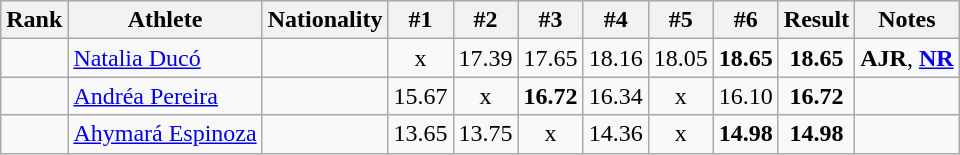<table class="wikitable sortable" style="text-align:center">
<tr>
<th>Rank</th>
<th>Athlete</th>
<th>Nationality</th>
<th>#1</th>
<th>#2</th>
<th>#3</th>
<th>#4</th>
<th>#5</th>
<th>#6</th>
<th>Result</th>
<th>Notes</th>
</tr>
<tr>
<td></td>
<td align="left"><a href='#'>Natalia Ducó</a></td>
<td align=left></td>
<td>x</td>
<td>17.39</td>
<td>17.65</td>
<td>18.16</td>
<td>18.05</td>
<td><strong>18.65</strong></td>
<td><strong>18.65</strong></td>
<td><strong>AJR</strong>, <strong><a href='#'>NR</a></strong></td>
</tr>
<tr>
<td></td>
<td align="left"><a href='#'>Andréa Pereira</a></td>
<td align=left></td>
<td>15.67</td>
<td>x</td>
<td><strong>16.72</strong></td>
<td>16.34</td>
<td>x</td>
<td>16.10</td>
<td><strong>16.72</strong></td>
<td></td>
</tr>
<tr>
<td></td>
<td align="left"><a href='#'>Ahymará Espinoza</a></td>
<td align=left></td>
<td>13.65</td>
<td>13.75</td>
<td>x</td>
<td>14.36</td>
<td>x</td>
<td><strong>14.98</strong></td>
<td><strong>14.98</strong></td>
<td></td>
</tr>
</table>
